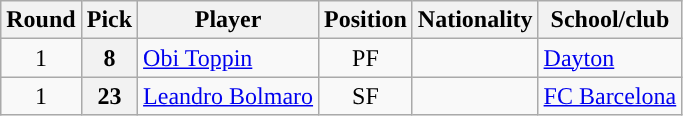<table class="wikitable">
<tr>
<th scope="col">Round</th>
<th scope="col">Pick</th>
<th scope="col">Player</th>
<th scope="col">Position</th>
<th scope="col">Nationality</th>
<th scope="col">School/club</th>
</tr>
<tr>
<td style="text-align:center;">1</td>
<th scope="row">8</th>
<td><a href='#'>Obi Toppin</a></td>
<td style="text-align:center;">PF</td>
<td></td>
<td><a href='#'>Dayton</a></td>
</tr>
<tr>
<td style="text-align:center;">1</td>
<th scope="row">23</th>
<td><a href='#'>Leandro Bolmaro</a></td>
<td style="text-align:center;">SF</td>
<td></td>
<td><a href='#'>FC Barcelona</a></td>
</tr>
</table>
